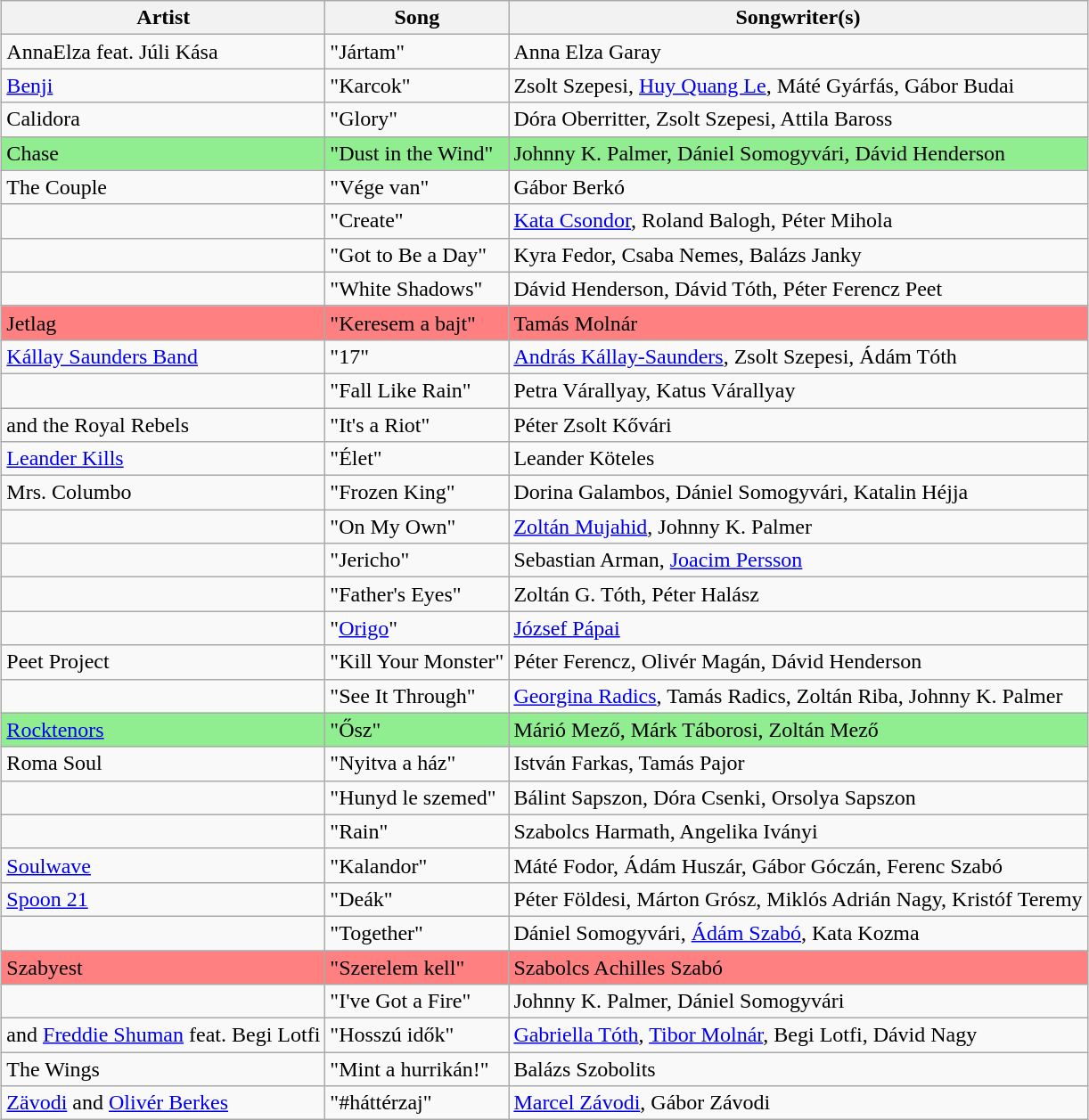<table class="sortable wikitable" style="margin: 1em auto 1em auto">
<tr>
<th>Artist</th>
<th>Song</th>
<th class="unsortable">Songwriter(s)</th>
</tr>
<tr>
<td>AnnaElza feat. Júli Kása</td>
<td>"Jártam"</td>
<td>Anna Elza Garay</td>
</tr>
<tr>
<td><a href='#'>Benji</a></td>
<td>"Karcok"</td>
<td>Zsolt Szepesi, <a href='#'>Huy Quang Le</a>, Máté Gyárfás, Gábor Budai</td>
</tr>
<tr>
<td>Calidora</td>
<td>"Glory"</td>
<td>Dóra Oberritter, Zsolt Szepesi, Attila Baross</td>
</tr>
<tr style="background:#90EE90;">
<td>Chase</td>
<td>"Dust in the Wind"</td>
<td>Johnny K. Palmer, Dániel Somogyvári, Dávid Henderson</td>
</tr>
<tr>
<td data-sort-value="Couple, The">The Couple</td>
<td>"Vége van"</td>
<td>Gábor Berkó</td>
</tr>
<tr>
<td></td>
<td>"Create"</td>
<td><a href='#'>Kata Csondor</a>, Roland Balogh, Péter Mihola</td>
</tr>
<tr>
<td></td>
<td>"Got to Be a Day"</td>
<td>Kyra Fedor, Csaba Nemes, Balázs Janky</td>
</tr>
<tr>
<td></td>
<td>"White Shadows"</td>
<td>Dávid Henderson, Dávid Tóth, Péter Ferencz Peet</td>
</tr>
<tr style="background:#fe8080;">
<td>Jetlag</td>
<td>"Keresem a bajt"</td>
<td>Tamás Molnár</td>
</tr>
<tr>
<td><a href='#'>Kállay Saunders Band</a></td>
<td>"17"</td>
<td><a href='#'>András Kállay-Saunders</a>, Zsolt Szepesi, Ádám Tóth</td>
</tr>
<tr>
<td></td>
<td>"Fall Like Rain"</td>
<td>Petra Várallyay, Katus Várallyay</td>
</tr>
<tr>
<td> and the Royal Rebels</td>
<td>"It's a Riot"</td>
<td>Péter Zsolt Kővári</td>
</tr>
<tr>
<td><a href='#'>Leander Kills</a></td>
<td>"Élet"</td>
<td>Leander Köteles</td>
</tr>
<tr>
<td>Mrs. Columbo</td>
<td>"Frozen King"</td>
<td>Dorina Galambos, Dániel Somogyvári, Katalin Héjja</td>
</tr>
<tr>
<td></td>
<td>"On My Own"</td>
<td><a href='#'>Zoltán Mujahid</a>, Johnny K. Palmer</td>
</tr>
<tr>
<td></td>
<td>"Jericho"</td>
<td>Sebastian Arman, <a href='#'>Joacim Persson</a></td>
</tr>
<tr>
<td></td>
<td>"Father's Eyes"</td>
<td>Zoltán G. Tóth, Péter Halász</td>
</tr>
<tr>
<td></td>
<td>"<a href='#'>Origo</a>"</td>
<td><a href='#'>József Pápai</a></td>
</tr>
<tr>
<td>Peet Project</td>
<td>"Kill Your Monster"</td>
<td>Péter Ferencz, Olivér Magán, Dávid Henderson</td>
</tr>
<tr>
<td></td>
<td>"See It Through"</td>
<td><a href='#'>Georgina Radics</a>, Tamás Radics, Zoltán Riba, Johnny K. Palmer</td>
</tr>
<tr style="background:#90EE90;">
<td><a href='#'>Rocktenors</a></td>
<td>"Ősz"</td>
<td>Márió Mező, Márk Táborosi, Zoltán Mező</td>
</tr>
<tr>
<td>Roma Soul</td>
<td>"Nyitva a ház"</td>
<td>István Farkas, Tamás Pajor</td>
</tr>
<tr>
<td></td>
<td>"Hunyd le szemed"</td>
<td>Bálint Sapszon, Dóra Csenki, Orsolya Sapszon</td>
</tr>
<tr>
<td></td>
<td>"Rain"</td>
<td>Szabolcs Harmath, Angelika Iványi</td>
</tr>
<tr>
<td><a href='#'>Soulwave</a></td>
<td>"Kalandor"</td>
<td>Máté Fodor, Ádám Huszár, Gábor Góczán, Ferenc Szabó</td>
</tr>
<tr>
<td><a href='#'>Spoon 21</a></td>
<td>"Deák"</td>
<td>Péter Földesi, Márton Grósz, Miklós Adrián Nagy, Kristóf Teremy</td>
</tr>
<tr>
<td></td>
<td>"Together"</td>
<td>Dániel Somogyvári, <a href='#'>Ádám Szabó</a>, Kata Kozma</td>
</tr>
<tr style="background:#fe8080;">
<td>Szabyest</td>
<td>"Szerelem kell"</td>
<td>Szabolcs Achilles Szabó</td>
</tr>
<tr>
<td></td>
<td>"I've Got a Fire"</td>
<td>Johnny K. Palmer, Dániel Somogyvári</td>
</tr>
<tr>
<td> and <a href='#'>Freddie Shuman</a> feat. Begi Lotfi</td>
<td>"Hosszú idők"</td>
<td><a href='#'>Gabriella Tóth</a>, <a href='#'>Tibor Molnár</a>, Begi Lotfi, Dávid Nagy</td>
</tr>
<tr>
<td data-sort-value="Wings, The">The Wings</td>
<td>"Mint a hurrikán!"</td>
<td>Balázs Szobolits</td>
</tr>
<tr>
<td><a href='#'>Zävodi</a> and <a href='#'>Olivér Berkes</a></td>
<td>"#háttérzaj"</td>
<td><a href='#'>Marcel Závodi</a>, Gábor Závodi</td>
</tr>
</table>
